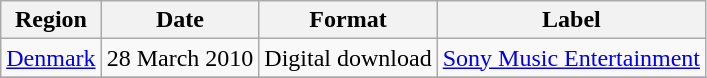<table class=wikitable>
<tr>
<th>Region</th>
<th>Date</th>
<th>Format</th>
<th>Label</th>
</tr>
<tr>
<td><a href='#'>Denmark</a></td>
<td>28 March 2010</td>
<td>Digital download</td>
<td><a href='#'>Sony Music Entertainment</a></td>
</tr>
<tr>
</tr>
</table>
